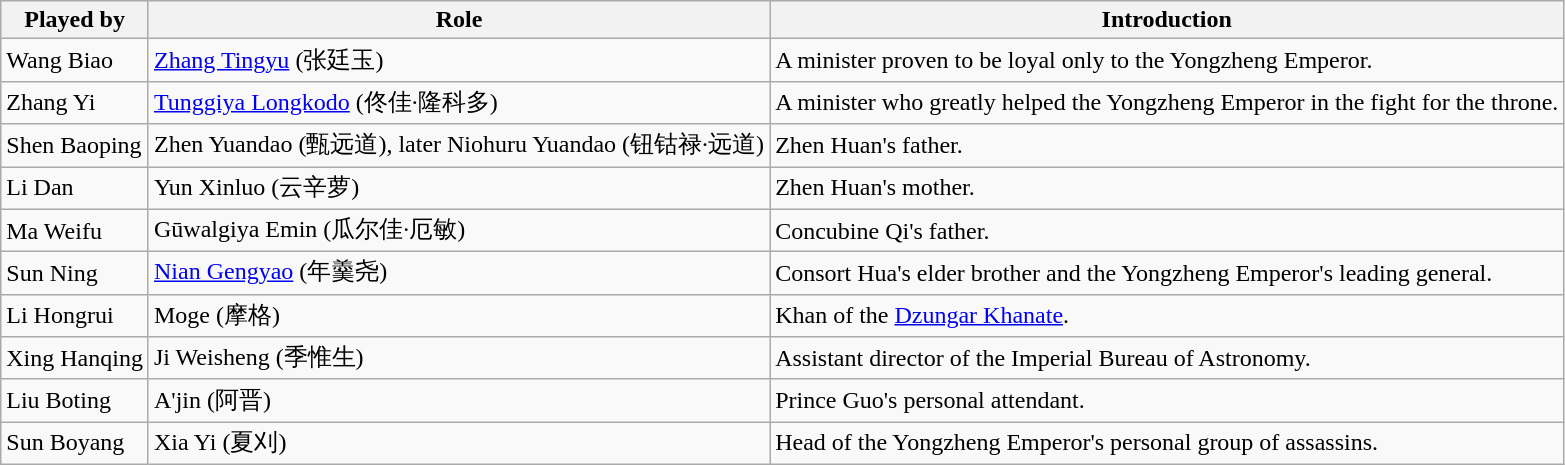<table class="wikitable">
<tr>
<th>Played by</th>
<th>Role</th>
<th>Introduction</th>
</tr>
<tr>
<td>Wang Biao</td>
<td><a href='#'>Zhang Tingyu</a> (张廷玉)</td>
<td>A minister proven to be loyal only to the Yongzheng Emperor.</td>
</tr>
<tr>
<td>Zhang Yi</td>
<td><a href='#'>Tunggiya Longkodo</a> (佟佳·隆科多)</td>
<td>A minister who greatly helped the Yongzheng Emperor in the fight for the throne.</td>
</tr>
<tr>
<td>Shen Baoping</td>
<td>Zhen Yuandao (甄远道), later Niohuru Yuandao (钮钴禄·远道)</td>
<td>Zhen Huan's father.</td>
</tr>
<tr>
<td>Li Dan</td>
<td>Yun Xinluo (云辛萝)</td>
<td>Zhen Huan's mother.</td>
</tr>
<tr>
<td>Ma Weifu</td>
<td>Gūwalgiya Emin (瓜尔佳·厄敏)</td>
<td>Concubine Qi's father.</td>
</tr>
<tr>
<td>Sun Ning</td>
<td><a href='#'>Nian Gengyao</a> (年羹尧)</td>
<td>Consort Hua's elder brother and the Yongzheng Emperor's leading general.</td>
</tr>
<tr>
<td>Li Hongrui</td>
<td>Moge (摩格)</td>
<td>Khan of the <a href='#'>Dzungar Khanate</a>.</td>
</tr>
<tr>
<td>Xing Hanqing</td>
<td>Ji Weisheng (季惟生)</td>
<td>Assistant director of the Imperial Bureau of Astronomy.</td>
</tr>
<tr>
<td>Liu Boting</td>
<td>A'jin (阿晋)</td>
<td>Prince Guo's personal attendant.</td>
</tr>
<tr>
<td>Sun Boyang</td>
<td>Xia Yi (夏刈)</td>
<td>Head of the Yongzheng Emperor's personal group of assassins.</td>
</tr>
</table>
